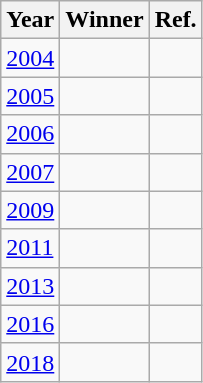<table class="wikitable">
<tr>
<th>Year</th>
<th>Winner</th>
<th>Ref.</th>
</tr>
<tr>
<td><a href='#'>2004</a></td>
<td></td>
<td></td>
</tr>
<tr>
<td><a href='#'>2005</a></td>
<td></td>
<td></td>
</tr>
<tr>
<td><a href='#'>2006</a></td>
<td></td>
<td></td>
</tr>
<tr>
<td><a href='#'>2007</a></td>
<td></td>
<td></td>
</tr>
<tr>
<td><a href='#'>2009</a></td>
<td></td>
<td></td>
</tr>
<tr>
<td><a href='#'>2011</a></td>
<td></td>
<td></td>
</tr>
<tr>
<td><a href='#'>2013</a></td>
<td></td>
<td></td>
</tr>
<tr>
<td><a href='#'>2016</a></td>
<td></td>
<td></td>
</tr>
<tr>
<td><a href='#'>2018</a></td>
<td></td>
<td></td>
</tr>
</table>
